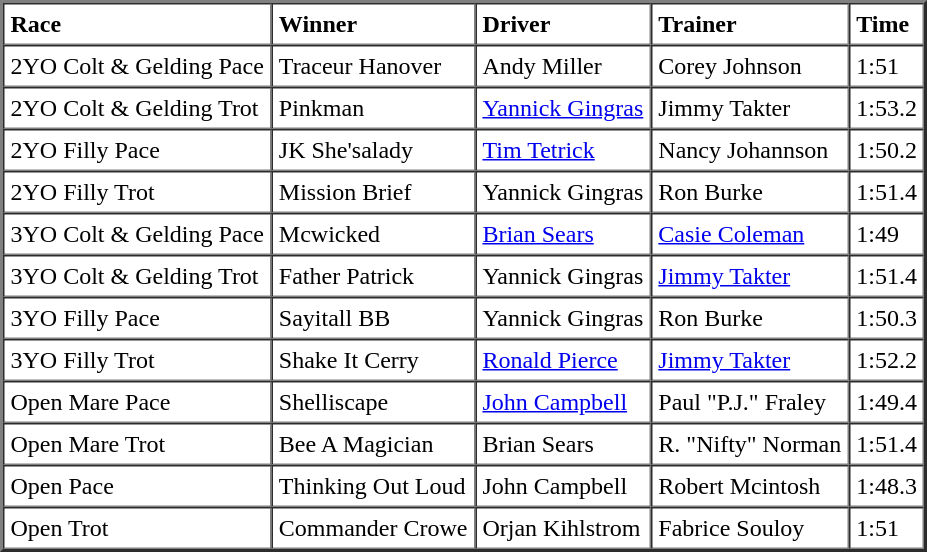<table cellspacing="0" cellpadding="4" border="2">
<tr>
<td><strong>Race</strong></td>
<td><strong>Winner</strong></td>
<td><strong>Driver</strong></td>
<td><strong>Trainer</strong></td>
<td><strong>Time</strong></td>
</tr>
<tr>
<td>2YO Colt & Gelding Pace</td>
<td>Traceur Hanover</td>
<td>Andy Miller</td>
<td>Corey Johnson</td>
<td>1:51</td>
</tr>
<tr>
<td>2YO Colt & Gelding Trot</td>
<td>Pinkman</td>
<td><a href='#'>Yannick Gingras</a></td>
<td>Jimmy Takter</td>
<td>1:53.2</td>
</tr>
<tr>
<td>2YO Filly Pace</td>
<td>JK She'salady</td>
<td><a href='#'>Tim Tetrick</a></td>
<td>Nancy Johannson</td>
<td>1:50.2</td>
</tr>
<tr>
<td>2YO Filly Trot</td>
<td>Mission Brief</td>
<td>Yannick Gingras</td>
<td>Ron Burke</td>
<td>1:51.4</td>
</tr>
<tr>
<td>3YO Colt & Gelding Pace</td>
<td>Mcwicked</td>
<td><a href='#'>Brian Sears</a></td>
<td><a href='#'>Casie Coleman</a></td>
<td>1:49</td>
</tr>
<tr>
<td>3YO Colt & Gelding Trot</td>
<td>Father Patrick</td>
<td>Yannick Gingras</td>
<td><a href='#'>Jimmy Takter</a></td>
<td>1:51.4</td>
</tr>
<tr>
<td>3YO Filly Pace</td>
<td>Sayitall BB</td>
<td>Yannick Gingras</td>
<td>Ron Burke</td>
<td>1:50.3</td>
</tr>
<tr>
<td>3YO Filly Trot</td>
<td>Shake It Cerry</td>
<td><a href='#'>Ronald Pierce</a></td>
<td><a href='#'>Jimmy Takter</a></td>
<td>1:52.2</td>
</tr>
<tr>
<td>Open Mare Pace</td>
<td>Shelliscape</td>
<td><a href='#'>John Campbell</a></td>
<td>Paul "P.J." Fraley</td>
<td>1:49.4</td>
</tr>
<tr>
<td>Open Mare Trot</td>
<td>Bee A Magician</td>
<td>Brian Sears</td>
<td>R. "Nifty" Norman</td>
<td>1:51.4</td>
</tr>
<tr>
<td>Open Pace</td>
<td>Thinking Out Loud</td>
<td>John Campbell</td>
<td>Robert Mcintosh</td>
<td>1:48.3</td>
</tr>
<tr>
<td>Open Trot</td>
<td>Commander Crowe</td>
<td>Orjan Kihlstrom</td>
<td>Fabrice Souloy</td>
<td>1:51</td>
</tr>
</table>
